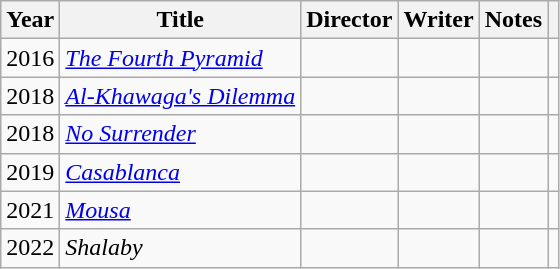<table class = "wikitable">
<tr>
<th>Year</th>
<th>Title</th>
<th>Director</th>
<th>Writer</th>
<th>Notes</th>
<th></th>
</tr>
<tr>
<td>2016</td>
<td><em><a href='#'>The Fourth Pyramid</a></em></td>
<td></td>
<td></td>
<td></td>
<td></td>
</tr>
<tr>
<td>2018</td>
<td><em><a href='#'>Al-Khawaga's Dilemma</a></em></td>
<td></td>
<td></td>
<td></td>
<td></td>
</tr>
<tr>
<td>2018</td>
<td><em><a href='#'>No Surrender</a></em></td>
<td></td>
<td></td>
<td></td>
<td></td>
</tr>
<tr>
<td>2019</td>
<td><em><a href='#'>Casablanca</a></em></td>
<td></td>
<td></td>
<td></td>
<td style="text-align:center;"></td>
</tr>
<tr>
<td>2021</td>
<td><em><a href='#'>Mousa</a></em></td>
<td></td>
<td></td>
<td></td>
<td style="text-align:center;"></td>
</tr>
<tr>
<td>2022</td>
<td><em>Shalaby</em></td>
<td></td>
<td></td>
<td></td>
<td style="text-align:center;"></td>
</tr>
</table>
